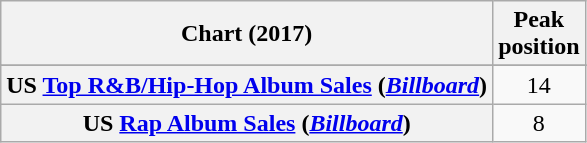<table class="wikitable sortable plainrowheaders" style="text-align:center">
<tr>
<th scope="col">Chart (2017)</th>
<th scope="col">Peak<br>position</th>
</tr>
<tr>
</tr>
<tr>
<th scope="row">US <a href='#'>Top R&B/Hip-Hop Album Sales</a> (<a href='#'><em>Billboard</em></a>)</th>
<td>14</td>
</tr>
<tr>
<th scope="row">US <a href='#'>Rap Album Sales</a> (<a href='#'><em>Billboard</em></a>)</th>
<td>8</td>
</tr>
</table>
